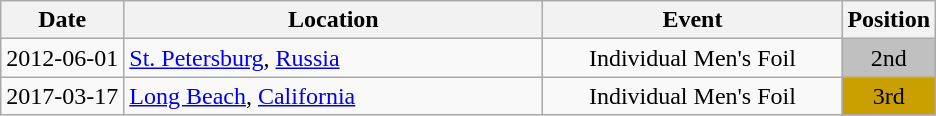<table class="wikitable" style="text-align:center;">
<tr>
<th>Date</th>
<th style="width:17em">Location</th>
<th style="width:12em">Event</th>
<th>Position</th>
</tr>
<tr>
<td>2012-06-01</td>
<td rowspan="1" align="left"> <a href='#'>St. Petersburg</a>, <a href='#'>Russia</a></td>
<td>Individual Men's Foil</td>
<td bgcolor="silver">2nd</td>
</tr>
<tr>
<td>2017-03-17</td>
<td rowspan="1" align="left"> <a href='#'>Long Beach</a>, <a href='#'>California</a></td>
<td>Individual Men's Foil</td>
<td bgcolor="caramel">3rd</td>
</tr>
</table>
